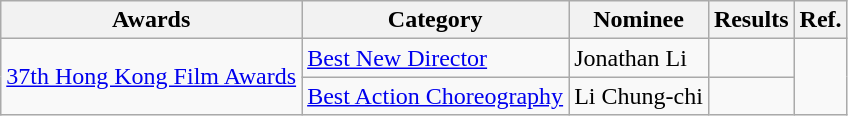<table class="wikitable">
<tr>
<th>Awards</th>
<th>Category</th>
<th>Nominee</th>
<th>Results</th>
<th>Ref.</th>
</tr>
<tr>
<td rowspan=2><a href='#'>37th Hong Kong Film Awards</a></td>
<td><a href='#'>Best New Director</a></td>
<td>Jonathan Li</td>
<td></td>
<td rowspan=2></td>
</tr>
<tr>
<td><a href='#'>Best Action Choreography</a></td>
<td>Li Chung-chi</td>
<td></td>
</tr>
</table>
